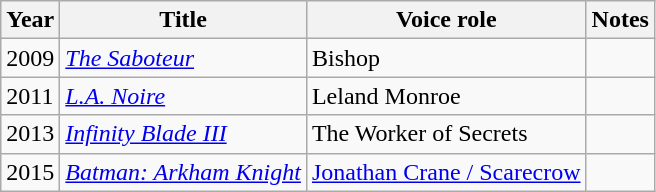<table class="wikitable sortable">
<tr>
<th>Year</th>
<th>Title</th>
<th>Voice role</th>
<th>Notes</th>
</tr>
<tr>
<td>2009</td>
<td><em><a href='#'>The Saboteur</a></em></td>
<td>Bishop</td>
<td></td>
</tr>
<tr>
<td>2011</td>
<td><em><a href='#'>L.A. Noire</a></em></td>
<td>Leland Monroe</td>
<td></td>
</tr>
<tr>
<td>2013</td>
<td><em><a href='#'>Infinity Blade III</a></em></td>
<td>The Worker of Secrets</td>
<td></td>
</tr>
<tr>
<td>2015</td>
<td><em><a href='#'>Batman: Arkham Knight</a></em></td>
<td><a href='#'>Jonathan Crane / Scarecrow</a></td>
<td></td>
</tr>
</table>
